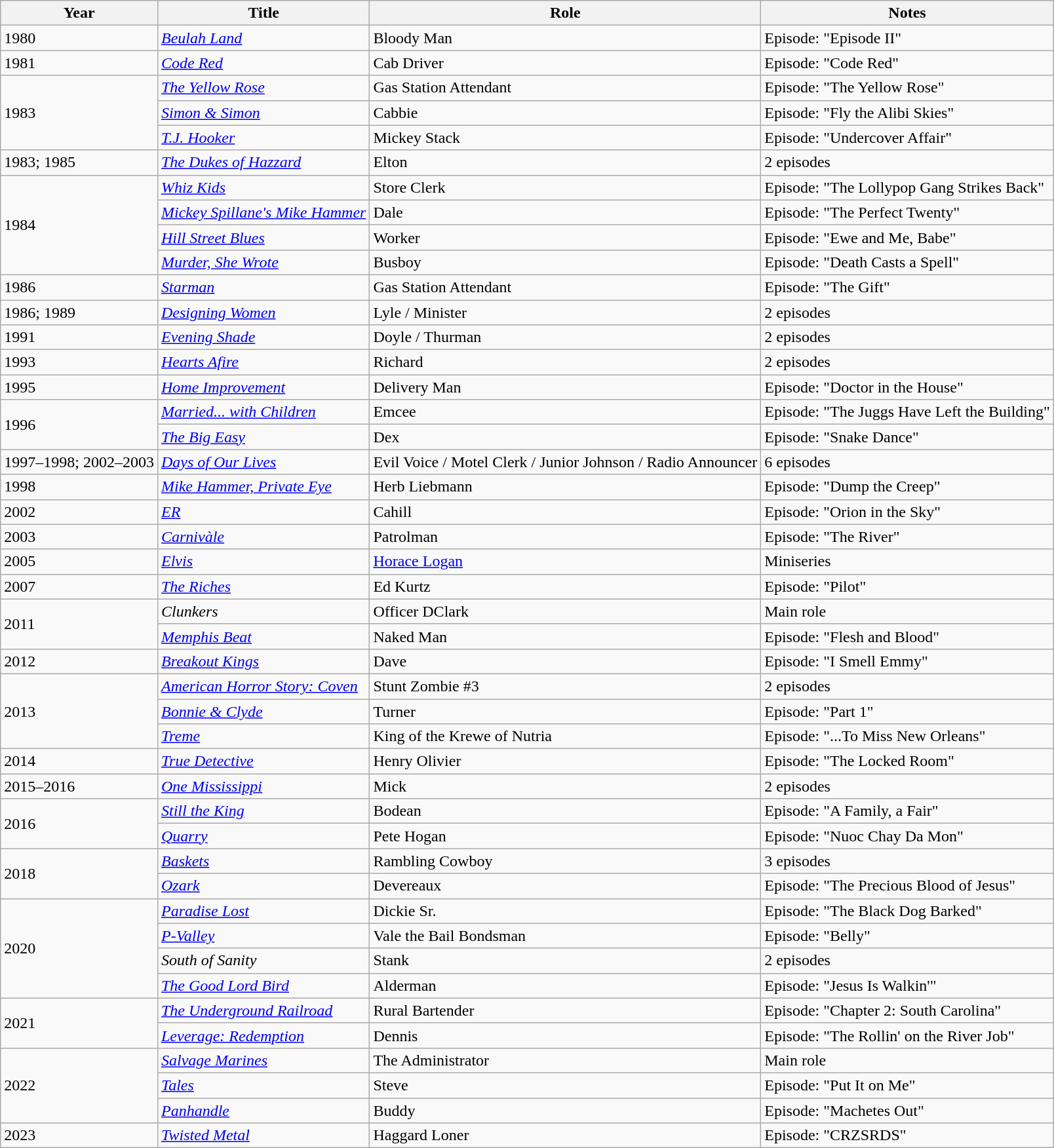<table class="wikitable sortable">
<tr>
<th>Year</th>
<th>Title</th>
<th>Role</th>
<th>Notes</th>
</tr>
<tr>
<td>1980</td>
<td><em><a href='#'>Beulah Land</a></em></td>
<td>Bloody Man</td>
<td>Episode: "Episode II"</td>
</tr>
<tr>
<td>1981</td>
<td><em><a href='#'>Code Red</a></em></td>
<td>Cab Driver</td>
<td>Episode: "Code Red"</td>
</tr>
<tr>
<td rowspan="3">1983</td>
<td><em><a href='#'>The Yellow Rose</a></em></td>
<td>Gas Station Attendant</td>
<td>Episode: "The Yellow Rose"</td>
</tr>
<tr>
<td><em><a href='#'>Simon & Simon</a></em></td>
<td>Cabbie</td>
<td>Episode: "Fly the Alibi Skies"</td>
</tr>
<tr>
<td><em><a href='#'>T.J. Hooker</a></em></td>
<td>Mickey Stack</td>
<td>Episode: "Undercover Affair"</td>
</tr>
<tr>
<td>1983; 1985</td>
<td><em><a href='#'>The Dukes of Hazzard</a></em></td>
<td>Elton</td>
<td>2 episodes</td>
</tr>
<tr>
<td rowspan="4">1984</td>
<td><em><a href='#'>Whiz Kids</a></em></td>
<td>Store Clerk</td>
<td>Episode: "The Lollypop Gang Strikes Back"</td>
</tr>
<tr>
<td><em><a href='#'>Mickey Spillane's Mike Hammer</a></em></td>
<td>Dale</td>
<td>Episode: "The Perfect Twenty"</td>
</tr>
<tr>
<td><em><a href='#'>Hill Street Blues</a></em></td>
<td>Worker</td>
<td>Episode: "Ewe and Me, Babe"</td>
</tr>
<tr>
<td><em><a href='#'>Murder, She Wrote</a></em></td>
<td>Busboy</td>
<td>Episode: "Death Casts a Spell"</td>
</tr>
<tr>
<td>1986</td>
<td><em><a href='#'>Starman</a></em></td>
<td>Gas Station Attendant</td>
<td>Episode: "The Gift"</td>
</tr>
<tr>
<td>1986; 1989</td>
<td><em><a href='#'>Designing Women</a></em></td>
<td>Lyle / Minister</td>
<td>2 episodes</td>
</tr>
<tr>
<td>1991</td>
<td><em><a href='#'>Evening Shade</a></em></td>
<td>Doyle / Thurman</td>
<td>2 episodes</td>
</tr>
<tr>
<td>1993</td>
<td><em><a href='#'>Hearts Afire</a></em></td>
<td>Richard</td>
<td>2 episodes</td>
</tr>
<tr>
<td>1995</td>
<td><em><a href='#'>Home Improvement</a></em></td>
<td>Delivery Man</td>
<td>Episode: "Doctor in the House"</td>
</tr>
<tr>
<td rowspan="2">1996</td>
<td><em><a href='#'>Married... with Children</a></em></td>
<td>Emcee</td>
<td>Episode: "The Juggs Have Left the Building"</td>
</tr>
<tr>
<td><em><a href='#'>The Big Easy</a></em></td>
<td>Dex</td>
<td>Episode: "Snake Dance"</td>
</tr>
<tr>
<td>1997–1998; 2002–2003</td>
<td><em><a href='#'>Days of Our Lives</a></em></td>
<td>Evil Voice / Motel Clerk / Junior Johnson / Radio Announcer</td>
<td>6 episodes</td>
</tr>
<tr>
<td>1998</td>
<td><em><a href='#'>Mike Hammer, Private Eye</a></em></td>
<td>Herb Liebmann</td>
<td>Episode: "Dump the Creep"</td>
</tr>
<tr>
<td>2002</td>
<td><em><a href='#'>ER</a></em></td>
<td>Cahill</td>
<td>Episode: "Orion in the Sky"</td>
</tr>
<tr>
<td>2003</td>
<td><em><a href='#'>Carnivàle</a></em></td>
<td>Patrolman</td>
<td>Episode: "The River"</td>
</tr>
<tr>
<td>2005</td>
<td><em><a href='#'>Elvis</a></em></td>
<td><a href='#'>Horace Logan</a></td>
<td>Miniseries</td>
</tr>
<tr>
<td>2007</td>
<td><em><a href='#'>The Riches</a></em></td>
<td>Ed Kurtz</td>
<td>Episode: "Pilot"</td>
</tr>
<tr>
<td rowspan="2">2011</td>
<td><em>Clunkers</em></td>
<td>Officer DClark</td>
<td>Main role</td>
</tr>
<tr>
<td><em><a href='#'>Memphis Beat</a></em></td>
<td>Naked Man</td>
<td>Episode: "Flesh and Blood"</td>
</tr>
<tr>
<td>2012</td>
<td><em><a href='#'>Breakout Kings</a></em></td>
<td>Dave</td>
<td>Episode: "I Smell Emmy"</td>
</tr>
<tr>
<td rowspan="3">2013</td>
<td><em><a href='#'>American Horror Story: Coven</a></em></td>
<td>Stunt Zombie #3</td>
<td>2 episodes</td>
</tr>
<tr>
<td><em><a href='#'>Bonnie & Clyde</a></em></td>
<td>Turner</td>
<td>Episode: "Part 1"</td>
</tr>
<tr>
<td><em><a href='#'>Treme</a></em></td>
<td>King of the Krewe of Nutria</td>
<td>Episode: "...To Miss New Orleans"</td>
</tr>
<tr>
<td>2014</td>
<td><em><a href='#'>True Detective</a></em></td>
<td>Henry Olivier</td>
<td>Episode: "The Locked Room"</td>
</tr>
<tr>
<td>2015–2016</td>
<td><em><a href='#'>One Mississippi</a></em></td>
<td>Mick</td>
<td>2 episodes</td>
</tr>
<tr>
<td rowspan="2">2016</td>
<td><em><a href='#'>Still the King</a></em></td>
<td>Bodean</td>
<td>Episode: "A Family, a Fair"</td>
</tr>
<tr>
<td><em><a href='#'>Quarry</a></em></td>
<td>Pete Hogan</td>
<td>Episode: "Nuoc Chay Da Mon"</td>
</tr>
<tr>
<td rowspan="2">2018</td>
<td><em><a href='#'>Baskets</a></em></td>
<td>Rambling Cowboy</td>
<td>3 episodes</td>
</tr>
<tr>
<td><em><a href='#'>Ozark</a></em></td>
<td>Devereaux</td>
<td>Episode: "The Precious Blood of Jesus"</td>
</tr>
<tr>
<td rowspan="4">2020</td>
<td><em><a href='#'>Paradise Lost</a></em></td>
<td>Dickie Sr.</td>
<td>Episode: "The Black Dog Barked"</td>
</tr>
<tr>
<td><em><a href='#'>P-Valley</a></em></td>
<td>Vale the Bail Bondsman</td>
<td>Episode: "Belly"</td>
</tr>
<tr>
<td><em>South of Sanity</em></td>
<td>Stank</td>
<td>2 episodes</td>
</tr>
<tr>
<td><em><a href='#'>The Good Lord Bird</a></em></td>
<td>Alderman</td>
<td>Episode: "Jesus Is Walkin'"</td>
</tr>
<tr>
<td rowspan="2">2021</td>
<td><em><a href='#'>The Underground Railroad</a></em></td>
<td>Rural Bartender</td>
<td>Episode: "Chapter 2: South Carolina"</td>
</tr>
<tr>
<td><em><a href='#'>Leverage: Redemption</a></em></td>
<td>Dennis</td>
<td>Episode: "The Rollin' on the River Job"</td>
</tr>
<tr>
<td rowspan="3">2022</td>
<td><em><a href='#'>Salvage Marines</a></em></td>
<td>The Administrator</td>
<td>Main role</td>
</tr>
<tr>
<td><em><a href='#'>Tales</a></em></td>
<td>Steve</td>
<td>Episode: "Put It on Me"</td>
</tr>
<tr>
<td><em><a href='#'>Panhandle</a></em></td>
<td>Buddy</td>
<td>Episode: "Machetes Out"</td>
</tr>
<tr>
<td>2023</td>
<td><em><a href='#'>Twisted Metal</a></em></td>
<td>Haggard Loner</td>
<td>Episode: "CRZSRDS"</td>
</tr>
</table>
